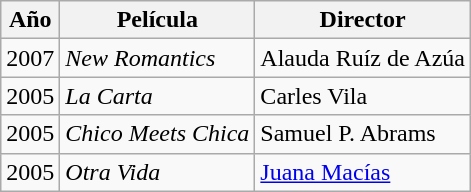<table class="wikitable">
<tr>
<th>Año</th>
<th>Película</th>
<th>Director</th>
</tr>
<tr>
<td>2007</td>
<td><em>New Romantics</em></td>
<td>Alauda Ruíz de Azúa</td>
</tr>
<tr>
<td>2005</td>
<td><em>La Carta</em></td>
<td>Carles Vila</td>
</tr>
<tr>
<td>2005</td>
<td><em>Chico Meets Chica</em></td>
<td>Samuel P. Abrams</td>
</tr>
<tr>
<td>2005</td>
<td><em>Otra Vida</em></td>
<td><a href='#'>Juana Macías</a></td>
</tr>
</table>
